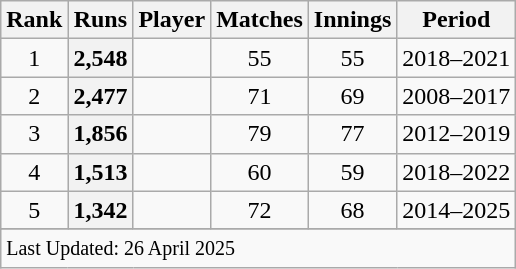<table class="wikitable">
<tr>
<th><strong>Rank</strong></th>
<th><strong>Runs</strong></th>
<th><strong>Player</strong></th>
<th><strong>Matches</strong></th>
<th><strong>Innings</strong></th>
<th><strong>Period</strong></th>
</tr>
<tr>
<td style="text-align:center">1</td>
<th scope=row style=text-align:center;>2,548</th>
<td></td>
<td style="text-align:center">55</td>
<td style="text-align:center">55</td>
<td>2018–2021</td>
</tr>
<tr>
<td style="text-align:center">2</td>
<th scope=row style=text-align:center;>2,477</th>
<td></td>
<td style="text-align:center">71</td>
<td style="text-align:center">69</td>
<td>2008–2017</td>
</tr>
<tr>
<td style="text-align:center">3</td>
<th scope=row style=text-align:center;>1,856</th>
<td></td>
<td style="text-align:center">79</td>
<td style="text-align:center">77</td>
<td>2012–2019</td>
</tr>
<tr>
<td style="text-align:center">4</td>
<th scope=row style=text-align:center;>1,513</th>
<td></td>
<td style="text-align:center">60</td>
<td style="text-align:center">59</td>
<td>2018–2022</td>
</tr>
<tr>
<td style="text-align:center">5</td>
<th scope=row style=text-align:center;>1,342</th>
<td></td>
<td style="text-align:center">72</td>
<td style="text-align:center">68</td>
<td>2014–2025</td>
</tr>
<tr>
</tr>
<tr class=sortbottom>
<td colspan=6><small>Last Updated: 26 April 2025</small></td>
</tr>
</table>
